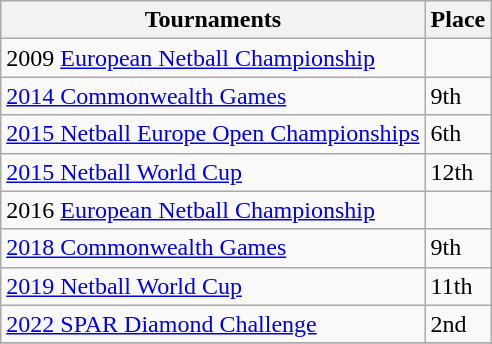<table class="wikitable collapsible">
<tr>
<th>Tournaments</th>
<th>Place</th>
</tr>
<tr>
<td>2009 <a href='#'>European Netball Championship</a></td>
<td></td>
</tr>
<tr>
<td><a href='#'>2014 Commonwealth Games</a></td>
<td>9th</td>
</tr>
<tr>
<td><a href='#'>2015 Netball Europe Open Championships</a></td>
<td>6th</td>
</tr>
<tr>
<td><a href='#'>2015 Netball World Cup</a></td>
<td>12th</td>
</tr>
<tr>
<td>2016 <a href='#'>European Netball Championship</a></td>
<td></td>
</tr>
<tr>
<td><a href='#'>2018 Commonwealth Games</a></td>
<td>9th</td>
</tr>
<tr>
<td><a href='#'>2019 Netball World Cup</a></td>
<td>11th</td>
</tr>
<tr>
<td><a href='#'>2022 SPAR Diamond Challenge</a></td>
<td>2nd</td>
</tr>
<tr>
</tr>
</table>
